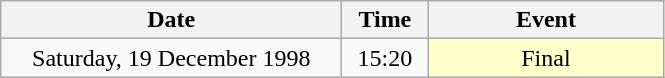<table class = "wikitable" style="text-align:center;">
<tr>
<th width=220>Date</th>
<th width=50>Time</th>
<th width=150>Event</th>
</tr>
<tr>
<td>Saturday, 19 December 1998</td>
<td>15:20</td>
<td bgcolor=ffffcc>Final</td>
</tr>
</table>
